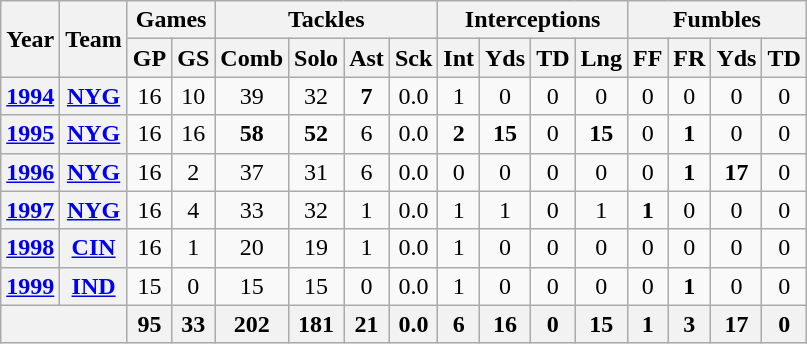<table class="wikitable" style="text-align:center">
<tr>
<th rowspan="2">Year</th>
<th rowspan="2">Team</th>
<th colspan="2">Games</th>
<th colspan="4">Tackles</th>
<th colspan="4">Interceptions</th>
<th colspan="4">Fumbles</th>
</tr>
<tr>
<th>GP</th>
<th>GS</th>
<th>Comb</th>
<th>Solo</th>
<th>Ast</th>
<th>Sck</th>
<th>Int</th>
<th>Yds</th>
<th>TD</th>
<th>Lng</th>
<th>FF</th>
<th>FR</th>
<th>Yds</th>
<th>TD</th>
</tr>
<tr>
<th><a href='#'>1994</a></th>
<th><a href='#'>NYG</a></th>
<td>16</td>
<td>10</td>
<td>39</td>
<td>32</td>
<td><strong>7</strong></td>
<td>0.0</td>
<td>1</td>
<td>0</td>
<td>0</td>
<td>0</td>
<td>0</td>
<td>0</td>
<td>0</td>
<td>0</td>
</tr>
<tr>
<th><a href='#'>1995</a></th>
<th><a href='#'>NYG</a></th>
<td>16</td>
<td>16</td>
<td><strong>58</strong></td>
<td><strong>52</strong></td>
<td>6</td>
<td>0.0</td>
<td><strong>2</strong></td>
<td><strong>15</strong></td>
<td>0</td>
<td><strong>15</strong></td>
<td>0</td>
<td><strong>1</strong></td>
<td>0</td>
<td>0</td>
</tr>
<tr>
<th><a href='#'>1996</a></th>
<th><a href='#'>NYG</a></th>
<td>16</td>
<td>2</td>
<td>37</td>
<td>31</td>
<td>6</td>
<td>0.0</td>
<td>0</td>
<td>0</td>
<td>0</td>
<td>0</td>
<td>0</td>
<td><strong>1</strong></td>
<td><strong>17</strong></td>
<td>0</td>
</tr>
<tr>
<th><a href='#'>1997</a></th>
<th><a href='#'>NYG</a></th>
<td>16</td>
<td>4</td>
<td>33</td>
<td>32</td>
<td>1</td>
<td>0.0</td>
<td>1</td>
<td>1</td>
<td>0</td>
<td>1</td>
<td><strong>1</strong></td>
<td>0</td>
<td>0</td>
<td>0</td>
</tr>
<tr>
<th><a href='#'>1998</a></th>
<th><a href='#'>CIN</a></th>
<td>16</td>
<td>1</td>
<td>20</td>
<td>19</td>
<td>1</td>
<td>0.0</td>
<td>1</td>
<td>0</td>
<td>0</td>
<td>0</td>
<td>0</td>
<td>0</td>
<td>0</td>
<td>0</td>
</tr>
<tr>
<th><a href='#'>1999</a></th>
<th><a href='#'>IND</a></th>
<td>15</td>
<td>0</td>
<td>15</td>
<td>15</td>
<td>0</td>
<td>0.0</td>
<td>1</td>
<td>0</td>
<td>0</td>
<td>0</td>
<td>0</td>
<td><strong>1</strong></td>
<td>0</td>
<td>0</td>
</tr>
<tr>
<th colspan="2"></th>
<th>95</th>
<th>33</th>
<th>202</th>
<th>181</th>
<th>21</th>
<th>0.0</th>
<th>6</th>
<th>16</th>
<th>0</th>
<th>15</th>
<th>1</th>
<th>3</th>
<th>17</th>
<th>0</th>
</tr>
</table>
